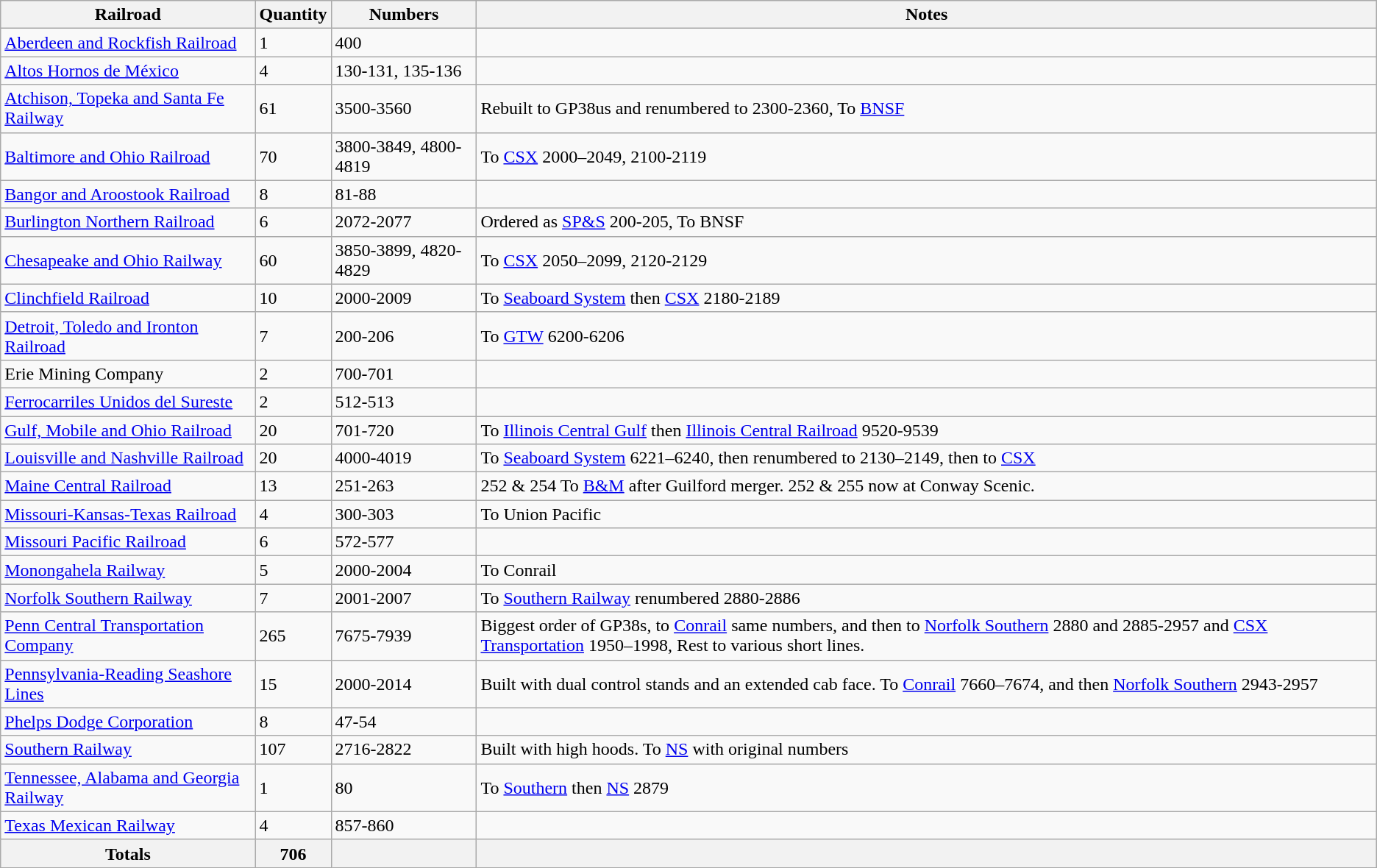<table class="wikitable">
<tr>
<th>Railroad</th>
<th>Quantity</th>
<th>Numbers</th>
<th>Notes</th>
</tr>
<tr>
<td><a href='#'>Aberdeen and Rockfish Railroad</a></td>
<td>1</td>
<td>400</td>
<td></td>
</tr>
<tr>
<td><a href='#'>Altos Hornos de México</a></td>
<td>4</td>
<td>130-131, 135-136</td>
<td></td>
</tr>
<tr>
<td><a href='#'>Atchison, Topeka and Santa Fe Railway</a></td>
<td>61</td>
<td>3500-3560</td>
<td>Rebuilt to GP38us and renumbered to 2300-2360, To <a href='#'>BNSF</a></td>
</tr>
<tr>
<td><a href='#'>Baltimore and Ohio Railroad</a></td>
<td>70</td>
<td>3800-3849, 4800-4819</td>
<td>To <a href='#'>CSX</a> 2000–2049, 2100-2119</td>
</tr>
<tr>
<td><a href='#'>Bangor and Aroostook Railroad</a></td>
<td>8</td>
<td>81-88</td>
<td></td>
</tr>
<tr>
<td><a href='#'>Burlington Northern Railroad</a></td>
<td>6</td>
<td>2072-2077</td>
<td>Ordered as <a href='#'>SP&S</a> 200-205, To BNSF</td>
</tr>
<tr>
<td><a href='#'>Chesapeake and Ohio Railway</a></td>
<td>60</td>
<td>3850-3899, 4820-4829</td>
<td>To <a href='#'>CSX</a> 2050–2099, 2120-2129</td>
</tr>
<tr>
<td><a href='#'>Clinchfield Railroad</a></td>
<td>10</td>
<td>2000-2009</td>
<td>To <a href='#'>Seaboard System</a> then <a href='#'>CSX</a> 2180-2189</td>
</tr>
<tr>
<td><a href='#'>Detroit, Toledo and Ironton Railroad</a></td>
<td>7</td>
<td>200-206</td>
<td>To <a href='#'>GTW</a> 6200-6206</td>
</tr>
<tr>
<td>Erie Mining Company</td>
<td>2</td>
<td>700-701</td>
<td></td>
</tr>
<tr>
<td><a href='#'>Ferrocarriles Unidos del Sureste</a></td>
<td>2</td>
<td>512-513</td>
<td></td>
</tr>
<tr>
<td><a href='#'>Gulf, Mobile and Ohio Railroad</a></td>
<td>20</td>
<td>701-720</td>
<td>To <a href='#'>Illinois Central Gulf</a> then <a href='#'>Illinois Central Railroad</a> 9520-9539</td>
</tr>
<tr>
<td><a href='#'>Louisville and Nashville Railroad</a></td>
<td>20</td>
<td>4000-4019</td>
<td>To <a href='#'>Seaboard System</a> 6221–6240, then renumbered to 2130–2149, then to <a href='#'>CSX</a></td>
</tr>
<tr>
<td><a href='#'>Maine Central Railroad</a></td>
<td>13</td>
<td>251-263</td>
<td>252 & 254 To <a href='#'>B&M</a> after Guilford merger. 252 & 255 now at Conway Scenic.</td>
</tr>
<tr>
<td><a href='#'>Missouri-Kansas-Texas Railroad</a></td>
<td>4</td>
<td>300-303</td>
<td>To Union Pacific</td>
</tr>
<tr>
<td><a href='#'>Missouri Pacific Railroad</a></td>
<td>6</td>
<td>572-577</td>
<td></td>
</tr>
<tr>
<td><a href='#'>Monongahela Railway</a></td>
<td>5</td>
<td>2000-2004</td>
<td>To Conrail</td>
</tr>
<tr>
<td><a href='#'>Norfolk Southern Railway</a></td>
<td>7</td>
<td>2001-2007</td>
<td>To <a href='#'>Southern Railway</a> renumbered 2880-2886</td>
</tr>
<tr>
<td><a href='#'>Penn Central Transportation Company</a></td>
<td>265</td>
<td>7675-7939</td>
<td>Biggest order of GP38s, to <a href='#'>Conrail</a> same numbers, and then to <a href='#'>Norfolk Southern</a> 2880 and 2885-2957 and <a href='#'>CSX Transportation</a> 1950–1998, Rest to various short lines.</td>
</tr>
<tr>
<td><a href='#'>Pennsylvania-Reading Seashore Lines</a></td>
<td>15</td>
<td>2000-2014</td>
<td>Built with dual control stands and an extended cab face. To <a href='#'>Conrail</a> 7660–7674, and then <a href='#'>Norfolk Southern</a> 2943-2957</td>
</tr>
<tr>
<td><a href='#'>Phelps Dodge Corporation</a></td>
<td>8</td>
<td>47-54</td>
<td></td>
</tr>
<tr>
<td><a href='#'>Southern Railway</a></td>
<td>107</td>
<td>2716-2822</td>
<td>Built with high hoods. To <a href='#'>NS</a> with original numbers</td>
</tr>
<tr>
<td><a href='#'>Tennessee, Alabama and Georgia Railway</a></td>
<td>1</td>
<td>80</td>
<td>To <a href='#'>Southern</a> then <a href='#'>NS</a> 2879</td>
</tr>
<tr>
<td><a href='#'>Texas Mexican Railway</a></td>
<td>4</td>
<td>857-860</td>
<td></td>
</tr>
<tr>
<th>Totals</th>
<th>706</th>
<th></th>
<th></th>
</tr>
</table>
